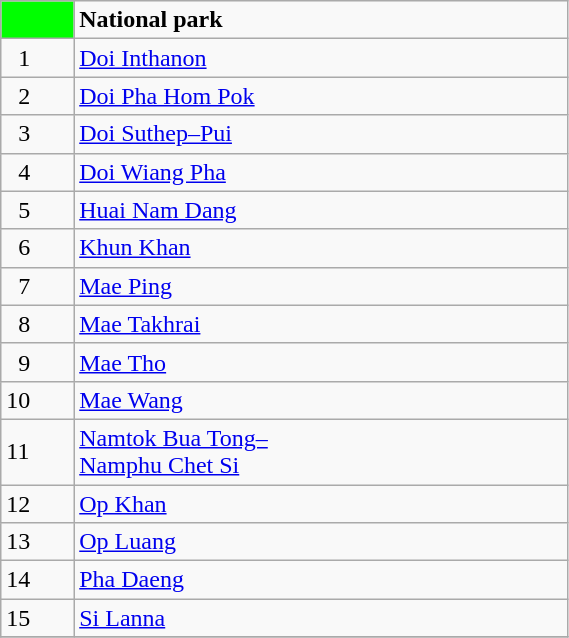<table class= "wikitable" style= "width:30%; display:inline-table;">
<tr>
<td style="width:3%; background:#00FF00;"> </td>
<td style="width:27%;"><strong>National park</strong></td>
</tr>
<tr>
<td>  1</td>
<td><a href='#'>Doi Inthanon</a></td>
</tr>
<tr>
<td>  2</td>
<td><a href='#'>Doi Pha Hom Pok</a></td>
</tr>
<tr>
<td>  3</td>
<td><a href='#'>Doi Suthep–Pui</a></td>
</tr>
<tr>
<td>  4</td>
<td><a href='#'>Doi Wiang Pha</a></td>
</tr>
<tr>
<td>  5</td>
<td><a href='#'>Huai Nam Dang</a></td>
</tr>
<tr>
<td>  6</td>
<td><a href='#'>Khun Khan</a></td>
</tr>
<tr>
<td>  7</td>
<td><a href='#'>Mae Ping</a></td>
</tr>
<tr>
<td>  8</td>
<td><a href='#'>Mae Takhrai</a></td>
</tr>
<tr>
<td>  9</td>
<td><a href='#'>Mae Tho</a></td>
</tr>
<tr>
<td>10</td>
<td><a href='#'>Mae Wang</a></td>
</tr>
<tr>
<td>11</td>
<td><a href='#'>Namtok Bua Tong–<br>Namphu Chet Si</a></td>
</tr>
<tr>
<td>12</td>
<td><a href='#'>Op Khan</a></td>
</tr>
<tr>
<td>13</td>
<td><a href='#'>Op Luang</a></td>
</tr>
<tr>
<td>14</td>
<td><a href='#'>Pha Daeng</a></td>
</tr>
<tr>
<td>15</td>
<td><a href='#'>Si Lanna</a></td>
</tr>
<tr>
</tr>
</table>
